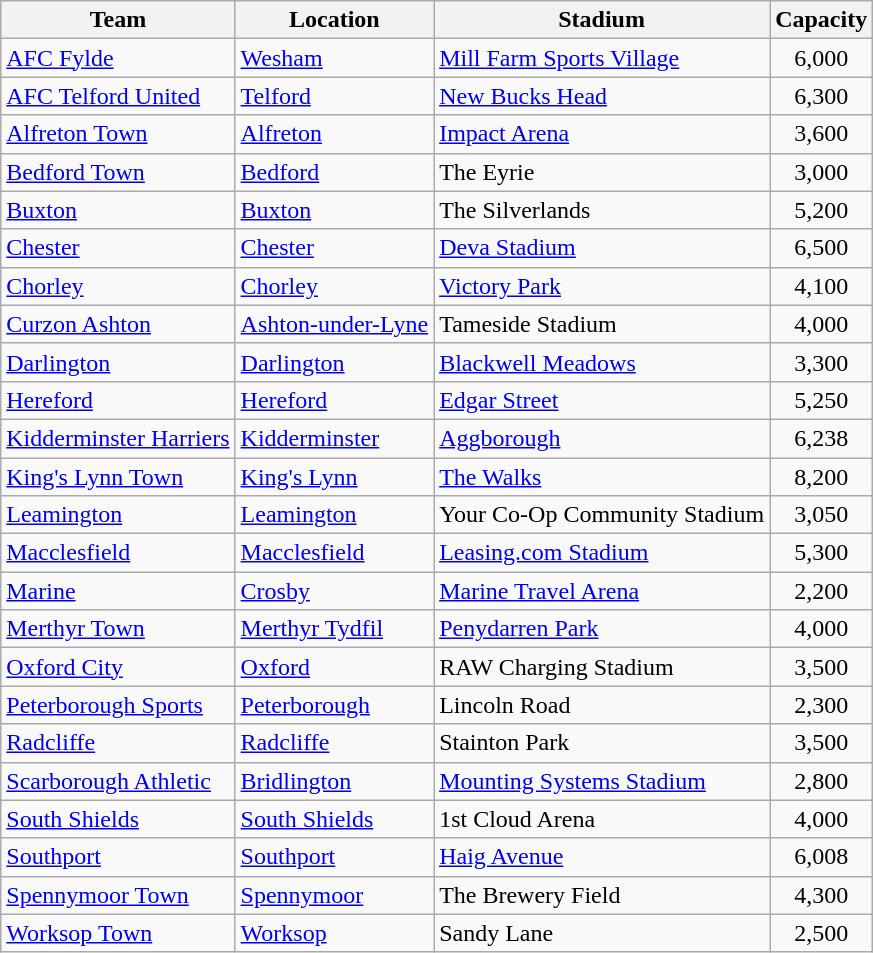<table class="wikitable sortable">
<tr>
<th>Team</th>
<th>Location</th>
<th>Stadium</th>
<th>Capacity</th>
</tr>
<tr>
<td><a href='#'>AFC Fylde</a></td>
<td><a href='#'>Wesham</a></td>
<td><a href='#'>Mill Farm Sports Village</a></td>
<td align="center">6,000</td>
</tr>
<tr>
<td><a href='#'>AFC Telford United</a></td>
<td><a href='#'>Telford</a></td>
<td><a href='#'>New Bucks Head</a></td>
<td align="center">6,300</td>
</tr>
<tr>
<td><a href='#'>Alfreton Town</a></td>
<td><a href='#'>Alfreton</a></td>
<td><a href='#'>Impact Arena</a></td>
<td align="center">3,600</td>
</tr>
<tr>
<td><a href='#'>Bedford Town</a></td>
<td><a href='#'>Bedford</a></td>
<td>The Eyrie</td>
<td align="center">3,000</td>
</tr>
<tr>
<td><a href='#'>Buxton</a></td>
<td><a href='#'>Buxton</a></td>
<td>The Silverlands</td>
<td align="center">5,200</td>
</tr>
<tr>
<td><a href='#'>Chester</a></td>
<td><a href='#'>Chester</a></td>
<td><a href='#'>Deva Stadium</a></td>
<td align="center">6,500</td>
</tr>
<tr>
<td><a href='#'>Chorley</a></td>
<td><a href='#'>Chorley</a></td>
<td><a href='#'>Victory Park</a></td>
<td align="center">4,100</td>
</tr>
<tr>
<td><a href='#'>Curzon Ashton</a></td>
<td><a href='#'>Ashton-under-Lyne</a></td>
<td>Tameside Stadium</td>
<td align="center">4,000</td>
</tr>
<tr>
<td><a href='#'>Darlington</a></td>
<td><a href='#'>Darlington</a></td>
<td><a href='#'>Blackwell Meadows</a></td>
<td align="center">3,300</td>
</tr>
<tr>
<td><a href='#'>Hereford</a></td>
<td><a href='#'>Hereford</a></td>
<td><a href='#'>Edgar Street</a></td>
<td align="center">5,250</td>
</tr>
<tr>
<td><a href='#'>Kidderminster Harriers</a></td>
<td><a href='#'>Kidderminster</a></td>
<td><a href='#'>Aggborough</a></td>
<td align="center">6,238</td>
</tr>
<tr>
<td><a href='#'>King's Lynn Town</a></td>
<td><a href='#'>King's Lynn</a></td>
<td><a href='#'>The Walks</a></td>
<td align="center">8,200</td>
</tr>
<tr>
<td><a href='#'>Leamington</a></td>
<td><a href='#'>Leamington</a></td>
<td>Your Co-Op Community Stadium</td>
<td align="center">3,050</td>
</tr>
<tr>
<td><a href='#'>Macclesfield</a></td>
<td><a href='#'>Macclesfield</a></td>
<td><a href='#'>Leasing.com Stadium</a></td>
<td align="center">5,300</td>
</tr>
<tr>
<td><a href='#'>Marine</a></td>
<td><a href='#'>Crosby</a></td>
<td><a href='#'>Marine Travel Arena</a></td>
<td align="center">2,200</td>
</tr>
<tr>
<td><a href='#'>Merthyr Town</a></td>
<td><a href='#'>Merthyr Tydfil</a></td>
<td><a href='#'>Penydarren Park</a></td>
<td align="center">4,000</td>
</tr>
<tr>
<td><a href='#'>Oxford City</a></td>
<td><a href='#'>Oxford</a> </td>
<td>RAW Charging Stadium</td>
<td align="center">3,500</td>
</tr>
<tr>
<td><a href='#'>Peterborough Sports</a></td>
<td><a href='#'>Peterborough</a></td>
<td>Lincoln Road</td>
<td align="center">2,300</td>
</tr>
<tr>
<td><a href='#'>Radcliffe</a></td>
<td><a href='#'>Radcliffe</a></td>
<td>Stainton Park</td>
<td align="center">3,500</td>
</tr>
<tr>
<td><a href='#'>Scarborough Athletic</a></td>
<td><a href='#'>Bridlington</a></td>
<td><a href='#'>Mounting Systems Stadium</a></td>
<td align="center">2,800</td>
</tr>
<tr>
<td><a href='#'>South Shields</a></td>
<td><a href='#'>South Shields</a></td>
<td>1st Cloud Arena</td>
<td align="center">4,000</td>
</tr>
<tr>
<td><a href='#'>Southport</a></td>
<td><a href='#'>Southport</a></td>
<td><a href='#'>Haig Avenue</a></td>
<td align="center">6,008</td>
</tr>
<tr>
<td><a href='#'>Spennymoor Town</a></td>
<td><a href='#'>Spennymoor</a></td>
<td>The Brewery Field</td>
<td align="center">4,300</td>
</tr>
<tr>
<td><a href='#'>Worksop Town</a></td>
<td><a href='#'>Worksop</a></td>
<td>Sandy Lane</td>
<td align="center">2,500</td>
</tr>
</table>
